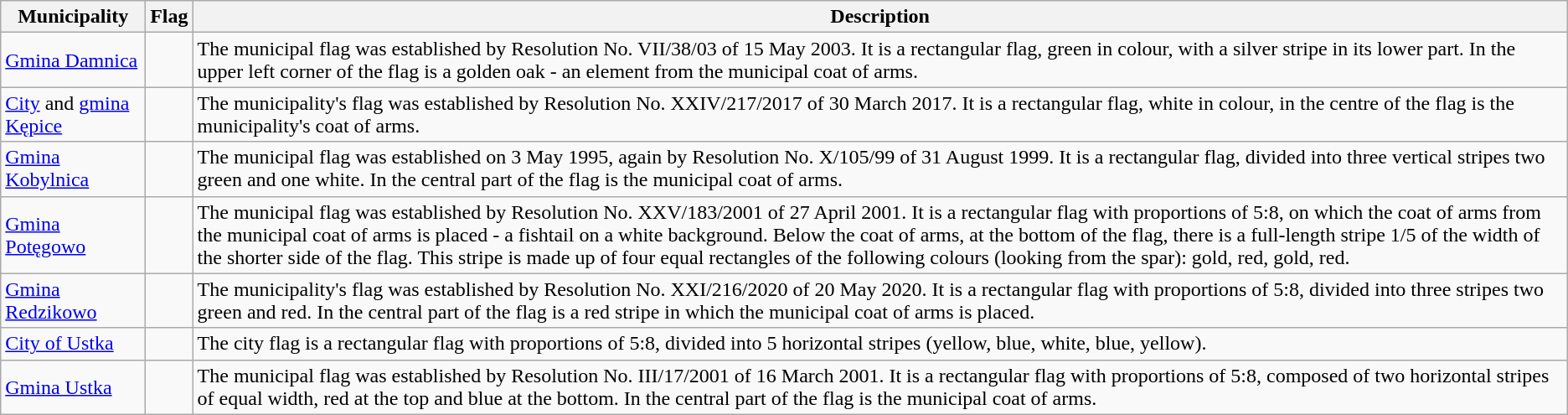<table class="wikitable">
<tr>
<th>Municipality</th>
<th>Flag</th>
<th>Description</th>
</tr>
<tr>
<td><a href='#'>Gmina Damnica</a></td>
<td></td>
<td>The municipal flag was established by Resolution No. VII/38/03 of 15 May 2003. It is a rectangular flag, green in colour, with a silver stripe in its lower part. In the upper left corner of the flag is a golden oak - an element from the municipal coat of arms.</td>
</tr>
<tr>
<td><a href='#'>City</a> and <a href='#'>gmina Kępice</a></td>
<td></td>
<td>The municipality's flag was established by Resolution No. XXIV/217/2017 of 30 March 2017. It is a rectangular flag, white in colour, in the centre of the flag is the municipality's coat of arms.</td>
</tr>
<tr>
<td><a href='#'>Gmina Kobylnica</a></td>
<td></td>
<td>The municipal flag was established on 3 May 1995, again by Resolution No. X/105/99 of 31 August 1999. It is a rectangular flag, divided into three vertical stripes two green and one white. In the central part of the flag is the municipal coat of arms.</td>
</tr>
<tr>
<td><a href='#'>Gmina Potęgowo</a></td>
<td></td>
<td>The municipal flag was established by Resolution No. XXV/183/2001 of 27 April 2001. It is a rectangular flag with proportions of 5:8, on which the coat of arms from the municipal coat of arms is placed - a fishtail on a white background. Below the coat of arms, at the bottom of the flag, there is a full-length stripe 1/5 of the width of the shorter side of the flag. This stripe is made up of four equal rectangles of the following colours (looking from the spar): gold, red, gold, red.</td>
</tr>
<tr>
<td><a href='#'>Gmina Redzikowo</a></td>
<td></td>
<td>The municipality's flag was established by Resolution No. XXI/216/2020 of 20 May 2020. It is a rectangular flag with proportions of 5:8, divided into three stripes two green and red. In the central part of the flag is a red stripe in which the municipal coat of arms is placed.</td>
</tr>
<tr>
<td><a href='#'>City of Ustka</a></td>
<td></td>
<td>The city flag is a rectangular flag with proportions of 5:8, divided into 5 horizontal stripes (yellow, blue, white, blue, yellow).</td>
</tr>
<tr>
<td><a href='#'>Gmina Ustka</a></td>
<td></td>
<td>The municipal flag was established by Resolution No. III/17/2001 of 16 March 2001. It is a rectangular flag with proportions of 5:8, composed of two horizontal stripes of equal width, red at the top and blue at the bottom. In the central part of the flag is the municipal coat of arms.</td>
</tr>
</table>
